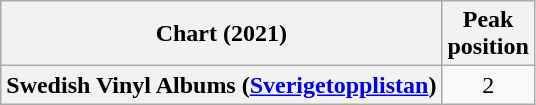<table class="wikitable plainrowheaders" style="text-align:center">
<tr>
<th scope="col">Chart (2021)</th>
<th scope="col">Peak<br>position</th>
</tr>
<tr>
<th scope="row">Swedish Vinyl Albums (<a href='#'>Sverigetopplistan</a>)</th>
<td>2</td>
</tr>
</table>
